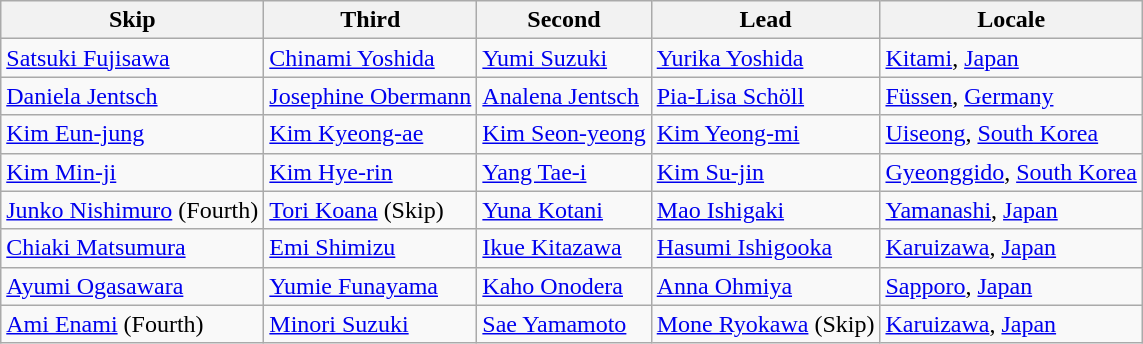<table class=wikitable>
<tr>
<th scope="col">Skip</th>
<th scope="col">Third</th>
<th scope="col">Second</th>
<th scope="col">Lead</th>
<th scope="col">Locale</th>
</tr>
<tr>
<td><a href='#'>Satsuki Fujisawa</a></td>
<td><a href='#'>Chinami Yoshida</a></td>
<td><a href='#'>Yumi Suzuki</a></td>
<td><a href='#'>Yurika Yoshida</a></td>
<td> <a href='#'>Kitami</a>, <a href='#'>Japan</a></td>
</tr>
<tr>
<td><a href='#'>Daniela Jentsch</a></td>
<td><a href='#'>Josephine Obermann</a></td>
<td><a href='#'>Analena Jentsch</a></td>
<td><a href='#'>Pia-Lisa Schöll</a></td>
<td> <a href='#'>Füssen</a>, <a href='#'>Germany</a></td>
</tr>
<tr>
<td><a href='#'>Kim Eun-jung</a></td>
<td><a href='#'>Kim Kyeong-ae</a></td>
<td><a href='#'>Kim Seon-yeong</a></td>
<td><a href='#'>Kim Yeong-mi</a></td>
<td> <a href='#'>Uiseong</a>, <a href='#'>South Korea</a></td>
</tr>
<tr>
<td><a href='#'>Kim Min-ji</a></td>
<td><a href='#'>Kim Hye-rin</a></td>
<td><a href='#'>Yang Tae-i</a></td>
<td><a href='#'>Kim Su-jin</a></td>
<td> <a href='#'>Gyeonggido</a>, <a href='#'>South Korea</a></td>
</tr>
<tr>
<td><a href='#'>Junko Nishimuro</a> (Fourth)</td>
<td><a href='#'>Tori Koana</a> (Skip)</td>
<td><a href='#'>Yuna Kotani</a></td>
<td><a href='#'>Mao Ishigaki</a></td>
<td> <a href='#'>Yamanashi</a>, <a href='#'>Japan</a></td>
</tr>
<tr>
<td><a href='#'>Chiaki Matsumura</a></td>
<td><a href='#'>Emi Shimizu</a></td>
<td><a href='#'>Ikue Kitazawa</a></td>
<td><a href='#'>Hasumi Ishigooka</a></td>
<td> <a href='#'>Karuizawa</a>, <a href='#'>Japan</a></td>
</tr>
<tr>
<td><a href='#'>Ayumi Ogasawara</a></td>
<td><a href='#'>Yumie Funayama</a></td>
<td><a href='#'>Kaho Onodera</a></td>
<td><a href='#'>Anna Ohmiya</a></td>
<td> <a href='#'>Sapporo</a>, <a href='#'>Japan</a></td>
</tr>
<tr>
<td><a href='#'>Ami Enami</a> (Fourth)</td>
<td><a href='#'>Minori Suzuki</a></td>
<td><a href='#'>Sae Yamamoto</a></td>
<td><a href='#'>Mone Ryokawa</a> (Skip)</td>
<td> <a href='#'>Karuizawa</a>, <a href='#'>Japan</a></td>
</tr>
</table>
